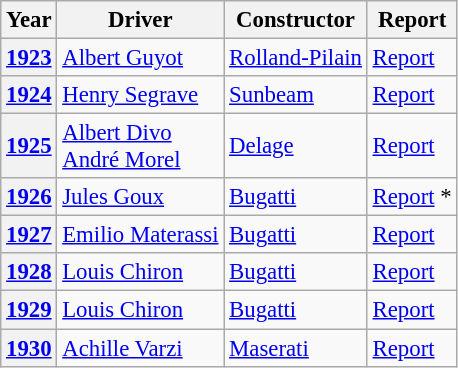<table class="wikitable" style="font-size: 95%">
<tr>
<th>Year</th>
<th>Driver</th>
<th>Constructor</th>
<th>Report</th>
</tr>
<tr>
<th><a href='#'>1923</a></th>
<td> <a href='#'>Albert Guyot</a></td>
<td><a href='#'>Rolland-Pilain</a></td>
<td><a href='#'>Report</a></td>
</tr>
<tr>
<th><a href='#'>1924</a></th>
<td> <a href='#'>Henry Segrave</a></td>
<td><a href='#'>Sunbeam</a></td>
<td><a href='#'>Report</a></td>
</tr>
<tr>
<th><a href='#'>1925</a></th>
<td> <a href='#'>Albert Divo</a><br> <a href='#'>André Morel</a></td>
<td><a href='#'>Delage</a></td>
<td><a href='#'>Report</a></td>
</tr>
<tr>
<th><a href='#'>1926</a></th>
<td> <a href='#'>Jules Goux</a></td>
<td><a href='#'>Bugatti</a></td>
<td><a href='#'>Report</a> *</td>
</tr>
<tr>
<th><a href='#'>1927</a></th>
<td> <a href='#'>Emilio Materassi</a></td>
<td><a href='#'>Bugatti</a></td>
<td><a href='#'>Report</a></td>
</tr>
<tr>
<th><a href='#'>1928</a></th>
<td> <a href='#'>Louis Chiron</a></td>
<td><a href='#'>Bugatti</a></td>
<td><a href='#'>Report</a></td>
</tr>
<tr>
<th><a href='#'>1929</a></th>
<td> <a href='#'>Louis Chiron</a></td>
<td><a href='#'>Bugatti</a></td>
<td><a href='#'>Report</a></td>
</tr>
<tr>
<th><a href='#'>1930</a></th>
<td> <a href='#'>Achille Varzi</a></td>
<td><a href='#'>Maserati</a></td>
<td><a href='#'>Report</a></td>
</tr>
</table>
